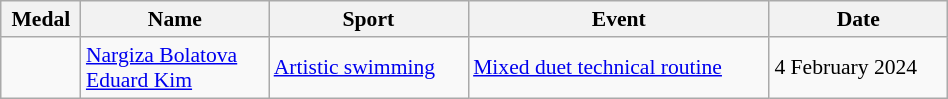<table class="wikitable sortable" style="font-size:90%; width:50%;">
<tr>
<th>Medal</th>
<th>Name</th>
<th>Sport</th>
<th>Event</th>
<th>Date</th>
</tr>
<tr>
<td></td>
<td><a href='#'>Nargiza Bolatova</a><br><a href='#'>Eduard Kim</a></td>
<td><a href='#'>Artistic swimming</a></td>
<td><a href='#'>Mixed duet technical routine</a></td>
<td>4 February 2024</td>
</tr>
</table>
